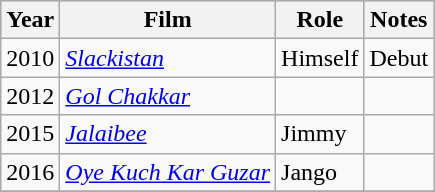<table class="wikitable">
<tr style="background:#b0c4de; text-align:center;">
<th>Year</th>
<th>Film</th>
<th>Role</th>
<th>Notes</th>
</tr>
<tr>
<td>2010</td>
<td><em><a href='#'>Slackistan</a></em></td>
<td rowspan="1">Himself</td>
<td>Debut</td>
</tr>
<tr>
<td>2012</td>
<td><em><a href='#'>Gol Chakkar</a></em></td>
<td></td>
<td></td>
</tr>
<tr>
<td>2015</td>
<td><em><a href='#'>Jalaibee</a></em></td>
<td>Jimmy</td>
<td></td>
</tr>
<tr>
<td>2016</td>
<td><em><a href='#'>Oye Kuch Kar Guzar</a></em></td>
<td>Jango</td>
<td></td>
</tr>
<tr>
</tr>
</table>
